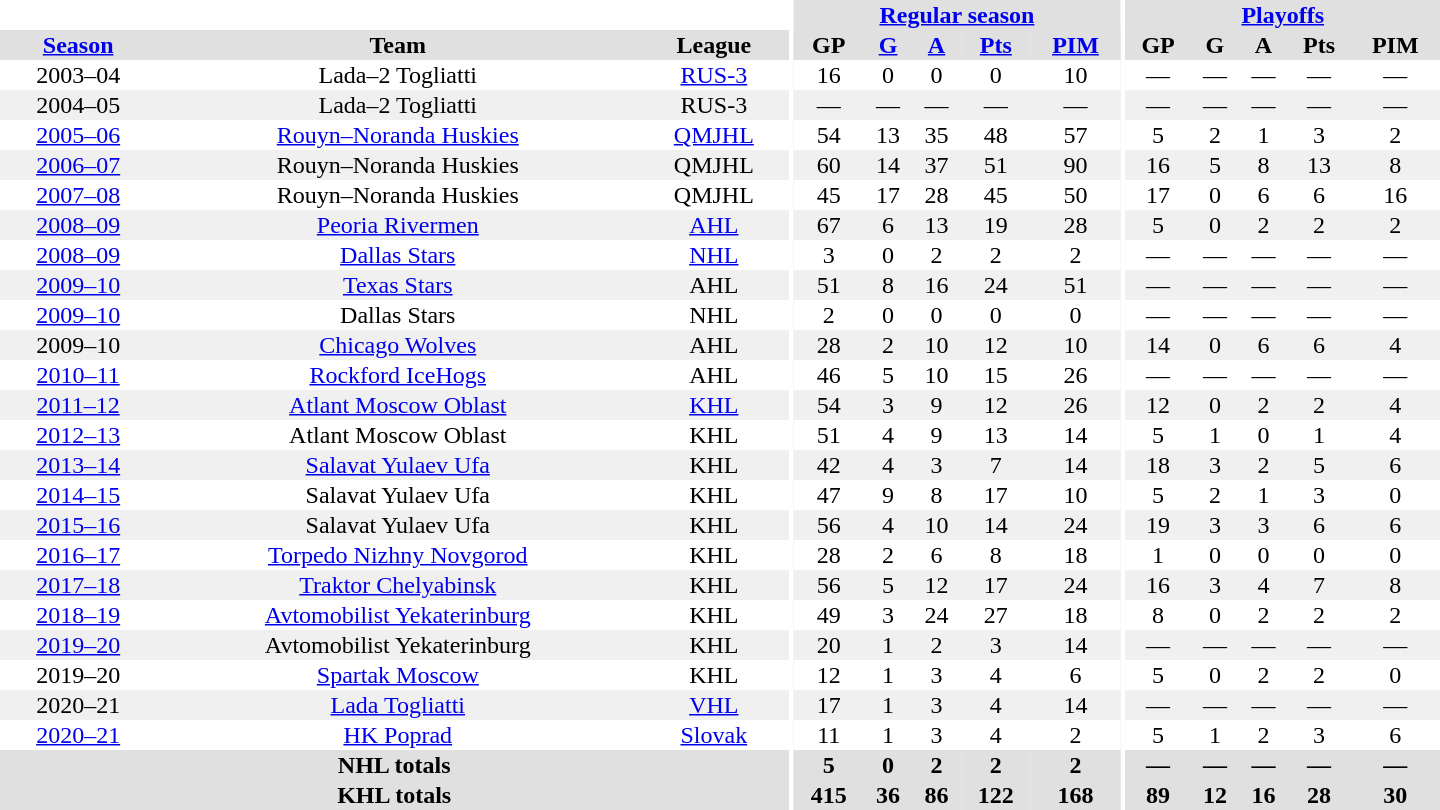<table border="0" cellpadding="1" cellspacing="0" style="text-align:center; width:60em">
<tr bgcolor="#e0e0e0">
<th colspan="3" bgcolor="#ffffff"></th>
<th rowspan="100" bgcolor="#ffffff"></th>
<th colspan="5"><a href='#'>Regular season</a></th>
<th rowspan="100" bgcolor="#ffffff"></th>
<th colspan="5"><a href='#'>Playoffs</a></th>
</tr>
<tr bgcolor="#e0e0e0">
<th><a href='#'>Season</a></th>
<th>Team</th>
<th>League</th>
<th>GP</th>
<th><a href='#'>G</a></th>
<th><a href='#'>A</a></th>
<th><a href='#'>Pts</a></th>
<th><a href='#'>PIM</a></th>
<th>GP</th>
<th>G</th>
<th>A</th>
<th>Pts</th>
<th>PIM</th>
</tr>
<tr>
<td>2003–04</td>
<td>Lada–2 Togliatti</td>
<td><a href='#'>RUS-3</a></td>
<td>16</td>
<td>0</td>
<td>0</td>
<td>0</td>
<td>10</td>
<td>—</td>
<td>—</td>
<td>—</td>
<td>—</td>
<td>—</td>
</tr>
<tr bgcolor="#f0f0f0">
<td>2004–05</td>
<td>Lada–2 Togliatti</td>
<td>RUS-3</td>
<td>—</td>
<td>—</td>
<td>—</td>
<td>—</td>
<td>—</td>
<td>—</td>
<td>—</td>
<td>—</td>
<td>—</td>
<td>—</td>
</tr>
<tr>
<td><a href='#'>2005–06</a></td>
<td><a href='#'>Rouyn–Noranda Huskies</a></td>
<td><a href='#'>QMJHL</a></td>
<td>54</td>
<td>13</td>
<td>35</td>
<td>48</td>
<td>57</td>
<td>5</td>
<td>2</td>
<td>1</td>
<td>3</td>
<td>2</td>
</tr>
<tr bgcolor="#f0f0f0">
<td><a href='#'>2006–07</a></td>
<td>Rouyn–Noranda Huskies</td>
<td>QMJHL</td>
<td>60</td>
<td>14</td>
<td>37</td>
<td>51</td>
<td>90</td>
<td>16</td>
<td>5</td>
<td>8</td>
<td>13</td>
<td>8</td>
</tr>
<tr>
<td><a href='#'>2007–08</a></td>
<td>Rouyn–Noranda Huskies</td>
<td>QMJHL</td>
<td>45</td>
<td>17</td>
<td>28</td>
<td>45</td>
<td>50</td>
<td>17</td>
<td>0</td>
<td>6</td>
<td>6</td>
<td>16</td>
</tr>
<tr bgcolor="#f0f0f0">
<td><a href='#'>2008–09</a></td>
<td><a href='#'>Peoria Rivermen</a></td>
<td><a href='#'>AHL</a></td>
<td>67</td>
<td>6</td>
<td>13</td>
<td>19</td>
<td>28</td>
<td>5</td>
<td>0</td>
<td>2</td>
<td>2</td>
<td>2</td>
</tr>
<tr>
<td><a href='#'>2008–09</a></td>
<td><a href='#'>Dallas Stars</a></td>
<td><a href='#'>NHL</a></td>
<td>3</td>
<td>0</td>
<td>2</td>
<td>2</td>
<td>2</td>
<td>—</td>
<td>—</td>
<td>—</td>
<td>—</td>
<td>—</td>
</tr>
<tr bgcolor="#f0f0f0">
<td><a href='#'>2009–10</a></td>
<td><a href='#'>Texas Stars</a></td>
<td>AHL</td>
<td>51</td>
<td>8</td>
<td>16</td>
<td>24</td>
<td>51</td>
<td>—</td>
<td>—</td>
<td>—</td>
<td>—</td>
<td>—</td>
</tr>
<tr>
<td><a href='#'>2009–10</a></td>
<td>Dallas Stars</td>
<td>NHL</td>
<td>2</td>
<td>0</td>
<td>0</td>
<td>0</td>
<td>0</td>
<td>—</td>
<td>—</td>
<td>—</td>
<td>—</td>
<td>—</td>
</tr>
<tr bgcolor="#f0f0f0">
<td>2009–10</td>
<td><a href='#'>Chicago Wolves</a></td>
<td>AHL</td>
<td>28</td>
<td>2</td>
<td>10</td>
<td>12</td>
<td>10</td>
<td>14</td>
<td>0</td>
<td>6</td>
<td>6</td>
<td>4</td>
</tr>
<tr>
<td><a href='#'>2010–11</a></td>
<td><a href='#'>Rockford IceHogs</a></td>
<td>AHL</td>
<td>46</td>
<td>5</td>
<td>10</td>
<td>15</td>
<td>26</td>
<td>—</td>
<td>—</td>
<td>—</td>
<td>—</td>
<td>—</td>
</tr>
<tr bgcolor="#f0f0f0">
<td><a href='#'>2011–12</a></td>
<td><a href='#'>Atlant Moscow Oblast</a></td>
<td><a href='#'>KHL</a></td>
<td>54</td>
<td>3</td>
<td>9</td>
<td>12</td>
<td>26</td>
<td>12</td>
<td>0</td>
<td>2</td>
<td>2</td>
<td>4</td>
</tr>
<tr>
<td><a href='#'>2012–13</a></td>
<td>Atlant Moscow Oblast</td>
<td>KHL</td>
<td>51</td>
<td>4</td>
<td>9</td>
<td>13</td>
<td>14</td>
<td>5</td>
<td>1</td>
<td>0</td>
<td>1</td>
<td>4</td>
</tr>
<tr bgcolor="#f0f0f0">
<td><a href='#'>2013–14</a></td>
<td><a href='#'>Salavat Yulaev Ufa</a></td>
<td>KHL</td>
<td>42</td>
<td>4</td>
<td>3</td>
<td>7</td>
<td>14</td>
<td>18</td>
<td>3</td>
<td>2</td>
<td>5</td>
<td>6</td>
</tr>
<tr>
<td><a href='#'>2014–15</a></td>
<td>Salavat Yulaev Ufa</td>
<td>KHL</td>
<td>47</td>
<td>9</td>
<td>8</td>
<td>17</td>
<td>10</td>
<td>5</td>
<td>2</td>
<td>1</td>
<td>3</td>
<td>0</td>
</tr>
<tr bgcolor="#f0f0f0">
<td><a href='#'>2015–16</a></td>
<td>Salavat Yulaev Ufa</td>
<td>KHL</td>
<td>56</td>
<td>4</td>
<td>10</td>
<td>14</td>
<td>24</td>
<td>19</td>
<td>3</td>
<td>3</td>
<td>6</td>
<td>6</td>
</tr>
<tr>
<td><a href='#'>2016–17</a></td>
<td><a href='#'>Torpedo Nizhny Novgorod</a></td>
<td>KHL</td>
<td>28</td>
<td>2</td>
<td>6</td>
<td>8</td>
<td>18</td>
<td>1</td>
<td>0</td>
<td>0</td>
<td>0</td>
<td>0</td>
</tr>
<tr bgcolor="#f0f0f0">
<td><a href='#'>2017–18</a></td>
<td><a href='#'>Traktor Chelyabinsk</a></td>
<td>KHL</td>
<td>56</td>
<td>5</td>
<td>12</td>
<td>17</td>
<td>24</td>
<td>16</td>
<td>3</td>
<td>4</td>
<td>7</td>
<td>8</td>
</tr>
<tr>
<td><a href='#'>2018–19</a></td>
<td><a href='#'>Avtomobilist Yekaterinburg</a></td>
<td>KHL</td>
<td>49</td>
<td>3</td>
<td>24</td>
<td>27</td>
<td>18</td>
<td>8</td>
<td>0</td>
<td>2</td>
<td>2</td>
<td>2</td>
</tr>
<tr bgcolor="#f0f0f0">
<td><a href='#'>2019–20</a></td>
<td>Avtomobilist Yekaterinburg</td>
<td>KHL</td>
<td>20</td>
<td>1</td>
<td>2</td>
<td>3</td>
<td>14</td>
<td>—</td>
<td>—</td>
<td>—</td>
<td>—</td>
<td>—</td>
</tr>
<tr>
<td>2019–20</td>
<td><a href='#'>Spartak Moscow</a></td>
<td>KHL</td>
<td>12</td>
<td>1</td>
<td>3</td>
<td>4</td>
<td>6</td>
<td>5</td>
<td>0</td>
<td>2</td>
<td>2</td>
<td>0</td>
</tr>
<tr bgcolor="#f0f0f0">
<td>2020–21</td>
<td><a href='#'>Lada Togliatti</a></td>
<td><a href='#'>VHL</a></td>
<td>17</td>
<td>1</td>
<td>3</td>
<td>4</td>
<td>14</td>
<td>—</td>
<td>—</td>
<td>—</td>
<td>—</td>
<td>—</td>
</tr>
<tr>
<td><a href='#'>2020–21</a></td>
<td><a href='#'>HK Poprad</a></td>
<td><a href='#'>Slovak</a></td>
<td>11</td>
<td>1</td>
<td>3</td>
<td>4</td>
<td>2</td>
<td>5</td>
<td>1</td>
<td>2</td>
<td>3</td>
<td>6</td>
</tr>
<tr bgcolor="#e0e0e0">
<th colspan="3">NHL totals</th>
<th>5</th>
<th>0</th>
<th>2</th>
<th>2</th>
<th>2</th>
<th>—</th>
<th>—</th>
<th>—</th>
<th>—</th>
<th>—</th>
</tr>
<tr bgcolor="#e0e0e0">
<th colspan="3">KHL totals</th>
<th>415</th>
<th>36</th>
<th>86</th>
<th>122</th>
<th>168</th>
<th>89</th>
<th>12</th>
<th>16</th>
<th>28</th>
<th>30</th>
</tr>
</table>
